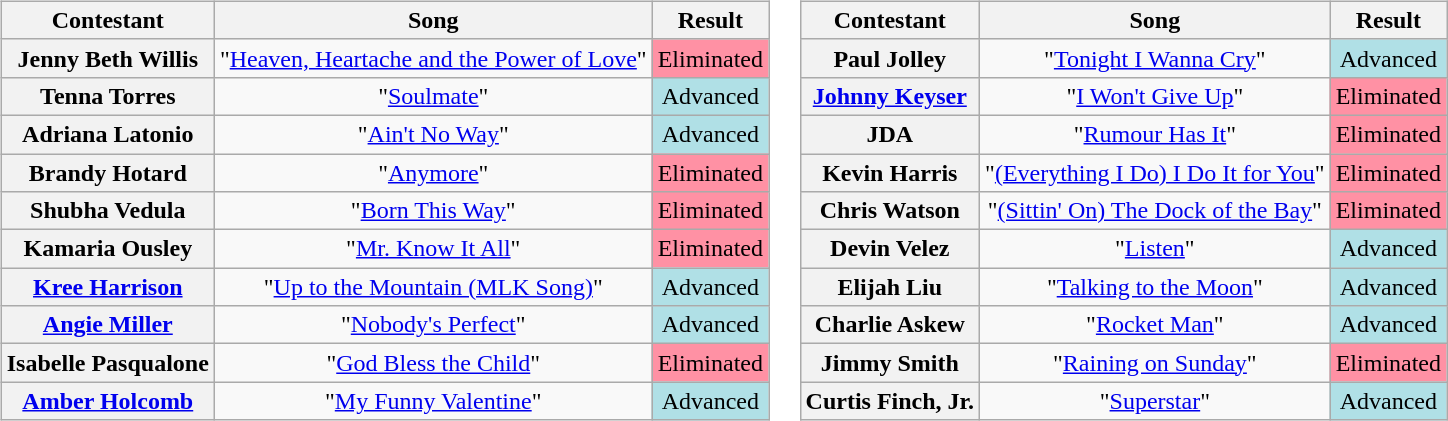<table>
<tr>
<td valign="top"><br><table class="wikitable" style="text-align:center">
<tr>
<th scope="col">Contestant</th>
<th scope="col">Song</th>
<th scope="col">Result</th>
</tr>
<tr>
<th scope="row">Jenny Beth Willis</th>
<td>"<a href='#'>Heaven, Heartache and the Power of Love</a>"</td>
<td bgcolor="FF91A4">Eliminated</td>
</tr>
<tr>
<th scope="row">Tenna Torres</th>
<td>"<a href='#'>Soulmate</a>"</td>
<td bgcolor="B0E0E6">Advanced</td>
</tr>
<tr>
<th scope="row">Adriana Latonio</th>
<td>"<a href='#'>Ain't No Way</a>"</td>
<td bgcolor="B0E0E6">Advanced</td>
</tr>
<tr>
<th scope="row">Brandy Hotard</th>
<td>"<a href='#'>Anymore</a>"</td>
<td bgcolor="FF91A4">Eliminated</td>
</tr>
<tr>
<th scope="row">Shubha Vedula</th>
<td>"<a href='#'>Born This Way</a>"</td>
<td bgcolor="FF91A4">Eliminated</td>
</tr>
<tr>
<th scope="row">Kamaria Ousley</th>
<td>"<a href='#'>Mr. Know It All</a>"</td>
<td bgcolor="FF91A4">Eliminated</td>
</tr>
<tr>
<th scope="row"><a href='#'>Kree Harrison</a></th>
<td>"<a href='#'>Up to the Mountain (MLK Song)</a>"</td>
<td bgcolor="B0E0E6">Advanced</td>
</tr>
<tr>
<th scope="row"><a href='#'>Angie Miller</a></th>
<td>"<a href='#'>Nobody's Perfect</a>"</td>
<td bgcolor="B0E0E6">Advanced</td>
</tr>
<tr>
<th scope="row">Isabelle Pasqualone</th>
<td>"<a href='#'>God Bless the Child</a>"</td>
<td bgcolor="FF91A4">Eliminated</td>
</tr>
<tr>
<th scope="row"><a href='#'>Amber Holcomb</a></th>
<td>"<a href='#'>My Funny Valentine</a>"</td>
<td bgcolor="B0E0E6">Advanced</td>
</tr>
</table>
</td>
<td valign="top"><br><table class="wikitable" style="text-align:center">
<tr>
<th scope="col">Contestant</th>
<th scope="col">Song</th>
<th scope="col">Result</th>
</tr>
<tr>
<th scope="row">Paul Jolley</th>
<td>"<a href='#'>Tonight I Wanna Cry</a>"</td>
<td bgcolor="B0E0E6">Advanced</td>
</tr>
<tr>
<th scope="row"><a href='#'>Johnny Keyser</a></th>
<td>"<a href='#'>I Won't Give Up</a>"</td>
<td bgcolor="FF91A4">Eliminated</td>
</tr>
<tr>
<th scope="row">JDA</th>
<td>"<a href='#'>Rumour Has It</a>"</td>
<td bgcolor="FF91A4">Eliminated</td>
</tr>
<tr>
<th scope="row">Kevin Harris</th>
<td>"<a href='#'>(Everything I Do) I Do It for You</a>"</td>
<td bgcolor="FF91A4">Eliminated</td>
</tr>
<tr>
<th scope="row">Chris Watson</th>
<td>"<a href='#'>(Sittin' On) The Dock of the Bay</a>"</td>
<td bgcolor="FF91A4">Eliminated</td>
</tr>
<tr>
<th scope="row">Devin Velez</th>
<td>"<a href='#'>Listen</a>"</td>
<td bgcolor="B0E0E6">Advanced</td>
</tr>
<tr>
<th scope="row">Elijah Liu</th>
<td>"<a href='#'>Talking to the Moon</a>"</td>
<td bgcolor="B0E0E6">Advanced</td>
</tr>
<tr>
<th scope="row">Charlie Askew</th>
<td>"<a href='#'>Rocket Man</a>"</td>
<td bgcolor="B0E0E6">Advanced</td>
</tr>
<tr>
<th scope="row">Jimmy Smith</th>
<td>"<a href='#'>Raining on Sunday</a>"</td>
<td bgcolor="FF91A4">Eliminated</td>
</tr>
<tr>
<th scope="row">Curtis Finch, Jr.</th>
<td>"<a href='#'>Superstar</a>"</td>
<td bgcolor="B0E0E6">Advanced</td>
</tr>
</table>
</td>
</tr>
</table>
